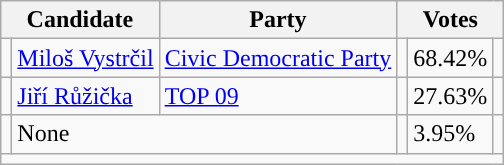<table class="wikitable">
<tr>
<th colspan=2>Candidate</th>
<th>Party</th>
<th colspan=3>Votes</th>
</tr>
<tr>
<td style="background:"></td>
<td><a href='#'>Miloš Vystrčil</a></td>
<td><a href='#'>Civic Democratic Party</a></td>
<td></td>
<td>68.42%</td>
<td></td>
</tr>
<tr>
<td style="background:"></td>
<td><a href='#'>Jiří Růžička</a></td>
<td><a href='#'>TOP 09</a></td>
<td></td>
<td>27.63%</td>
<td></td>
</tr>
<tr>
<td style="background:"></td>
<td colspan=2>None</td>
<td></td>
<td>3.95%</td>
<td></td>
</tr>
<tr>
<td colspan=6></td>
</tr>
</table>
